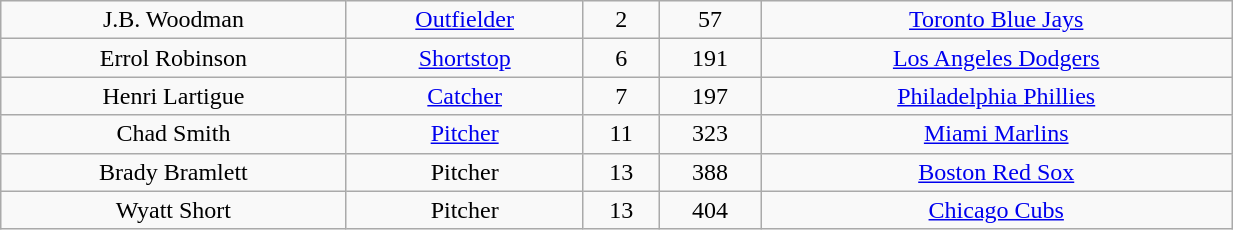<table class="wikitable" width="65%">
<tr align="center" bgcolor="">
<td>J.B. Woodman</td>
<td><a href='#'>Outfielder</a></td>
<td>2</td>
<td>57</td>
<td><a href='#'>Toronto Blue Jays</a></td>
</tr>
<tr align="center" bgcolor="">
<td>Errol Robinson</td>
<td><a href='#'>Shortstop</a></td>
<td>6</td>
<td>191</td>
<td><a href='#'>Los Angeles Dodgers</a></td>
</tr>
<tr align="center" bgcolor="">
<td>Henri Lartigue</td>
<td><a href='#'>Catcher</a></td>
<td>7</td>
<td>197</td>
<td><a href='#'>Philadelphia Phillies</a></td>
</tr>
<tr align="center" bgcolor="">
<td>Chad Smith</td>
<td><a href='#'>Pitcher</a></td>
<td>11</td>
<td>323</td>
<td><a href='#'>Miami Marlins</a></td>
</tr>
<tr align="center" bgcolor="">
<td>Brady Bramlett</td>
<td>Pitcher</td>
<td>13</td>
<td>388</td>
<td><a href='#'>Boston Red Sox</a></td>
</tr>
<tr align="center" bgcolor="">
<td>Wyatt Short</td>
<td>Pitcher</td>
<td>13</td>
<td>404</td>
<td><a href='#'>Chicago Cubs</a></td>
</tr>
</table>
